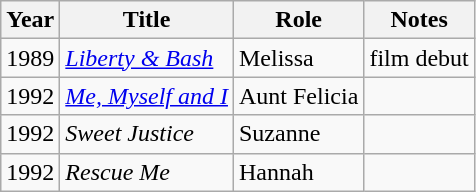<table class="wikitable sortable">
<tr>
<th>Year</th>
<th>Title</th>
<th>Role</th>
<th>Notes</th>
</tr>
<tr>
<td>1989</td>
<td><em><a href='#'>Liberty & Bash</a></em></td>
<td>Melissa</td>
<td>film debut</td>
</tr>
<tr>
<td>1992</td>
<td><em><a href='#'>Me, Myself and I</a></em></td>
<td>Aunt Felicia</td>
<td></td>
</tr>
<tr>
<td>1992</td>
<td><em>Sweet Justice</em></td>
<td>Suzanne</td>
<td></td>
</tr>
<tr>
<td>1992</td>
<td><em>Rescue Me</em></td>
<td>Hannah</td>
<td></td>
</tr>
</table>
